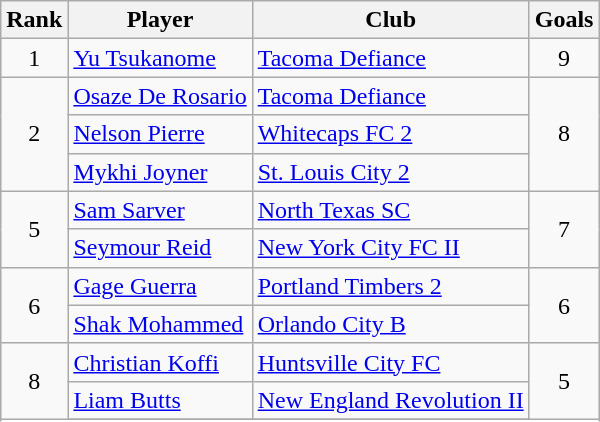<table class="wikitable" style="text-align:center">
<tr>
<th>Rank</th>
<th>Player</th>
<th>Club</th>
<th>Goals</th>
</tr>
<tr>
<td>1</td>
<td align="left"> <a href='#'>Yu Tsukanome</a></td>
<td align="left"><a href='#'>Tacoma Defiance</a></td>
<td>9</td>
</tr>
<tr>
<td rowspan="3">2</td>
<td align="left"> <a href='#'>Osaze De Rosario</a></td>
<td align="left"><a href='#'>Tacoma Defiance</a></td>
<td rowspan="3">8</td>
</tr>
<tr>
<td align="left"> <a href='#'>Nelson Pierre</a></td>
<td align="left"><a href='#'>Whitecaps FC 2</a></td>
</tr>
<tr>
<td align="left"> <a href='#'>Mykhi Joyner</a></td>
<td align="left"><a href='#'>St. Louis City 2</a></td>
</tr>
<tr>
<td rowspan="2">5</td>
<td align="left"> <a href='#'>Sam Sarver</a></td>
<td align="left"><a href='#'>North Texas SC</a></td>
<td rowspan="2">7</td>
</tr>
<tr>
<td align="left"> <a href='#'>Seymour Reid</a></td>
<td align="left"><a href='#'>New York City FC II</a></td>
</tr>
<tr>
<td rowspan="2">6</td>
<td align="left"> <a href='#'>Gage Guerra</a></td>
<td align="left"><a href='#'>Portland Timbers 2</a></td>
<td rowspan="2">6</td>
</tr>
<tr>
<td align="left"> <a href='#'>Shak Mohammed</a></td>
<td align="left"><a href='#'>Orlando City B</a></td>
</tr>
<tr>
<td rowspan="3">8</td>
<td align="left"> <a href='#'>Christian Koffi</a></td>
<td align="left"><a href='#'>Huntsville City FC</a></td>
<td rowspan="3">5</td>
</tr>
<tr>
<td align="left"> <a href='#'>Liam Butts</a></td>
<td align="left"><a href='#'>New England Revolution II</a></td>
</tr>
<tr>
</tr>
</table>
